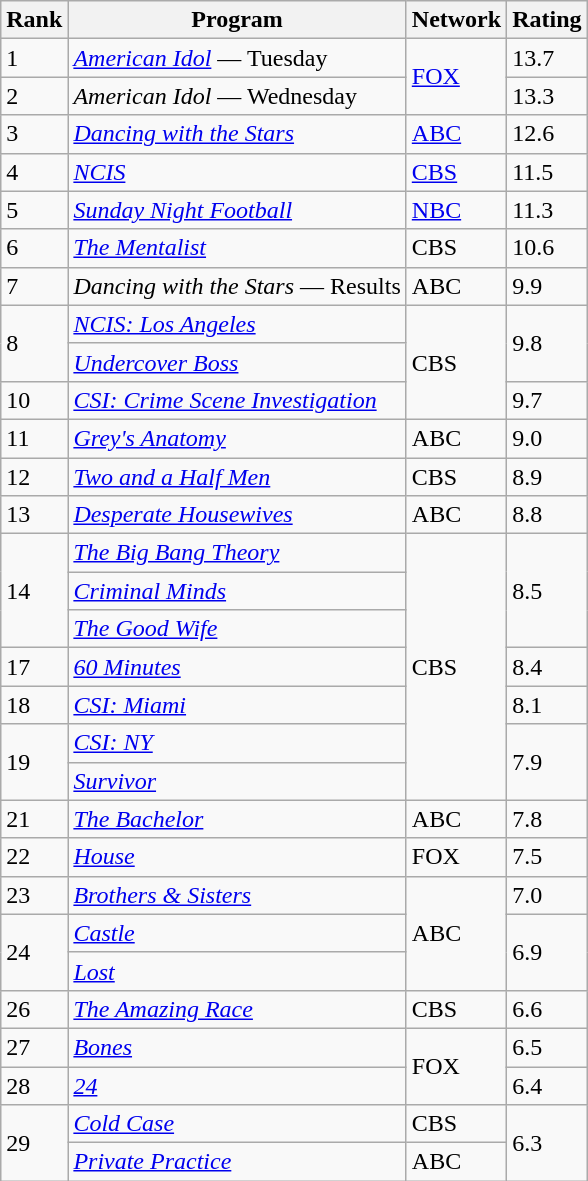<table class="wikitable">
<tr>
<th>Rank</th>
<th>Program</th>
<th>Network</th>
<th>Rating</th>
</tr>
<tr>
<td>1</td>
<td><em><a href='#'>American Idol</a></em> — Tuesday</td>
<td rowspan="2"><a href='#'>FOX</a></td>
<td>13.7</td>
</tr>
<tr>
<td>2</td>
<td><em>American Idol</em> — Wednesday</td>
<td>13.3</td>
</tr>
<tr>
<td>3</td>
<td><em><a href='#'>Dancing with the Stars</a></em></td>
<td><a href='#'>ABC</a></td>
<td>12.6</td>
</tr>
<tr>
<td>4</td>
<td><em><a href='#'>NCIS</a></em></td>
<td><a href='#'>CBS</a></td>
<td>11.5</td>
</tr>
<tr>
<td>5</td>
<td><em><a href='#'>Sunday Night Football</a></em></td>
<td><a href='#'>NBC</a></td>
<td>11.3</td>
</tr>
<tr>
<td>6</td>
<td><em><a href='#'>The Mentalist</a></em></td>
<td>CBS</td>
<td>10.6</td>
</tr>
<tr>
<td>7</td>
<td><em>Dancing with the Stars</em> — Results</td>
<td>ABC</td>
<td>9.9</td>
</tr>
<tr>
<td rowspan="2">8</td>
<td><em><a href='#'>NCIS: Los Angeles</a></em></td>
<td rowspan="3">CBS</td>
<td rowspan="2">9.8</td>
</tr>
<tr>
<td><em><a href='#'>Undercover Boss</a></em></td>
</tr>
<tr>
<td>10</td>
<td><em><a href='#'>CSI: Crime Scene Investigation</a></em></td>
<td>9.7</td>
</tr>
<tr>
<td>11</td>
<td><em><a href='#'>Grey's Anatomy</a></em></td>
<td>ABC</td>
<td>9.0</td>
</tr>
<tr>
<td>12</td>
<td><em><a href='#'>Two and a Half Men</a></em></td>
<td>CBS</td>
<td>8.9</td>
</tr>
<tr>
<td>13</td>
<td><em><a href='#'>Desperate Housewives</a></em></td>
<td>ABC</td>
<td>8.8</td>
</tr>
<tr>
<td rowspan="3">14</td>
<td><em><a href='#'>The Big Bang Theory</a></em></td>
<td rowspan="7">CBS</td>
<td rowspan="3">8.5</td>
</tr>
<tr>
<td><em><a href='#'>Criminal Minds</a></em></td>
</tr>
<tr>
<td><em><a href='#'>The Good Wife</a></em></td>
</tr>
<tr>
<td>17</td>
<td><em><a href='#'>60 Minutes</a></em></td>
<td>8.4</td>
</tr>
<tr>
<td>18</td>
<td><em><a href='#'>CSI: Miami</a></em></td>
<td>8.1</td>
</tr>
<tr>
<td rowspan="2">19</td>
<td><em><a href='#'>CSI: NY</a></em></td>
<td rowspan="2">7.9</td>
</tr>
<tr>
<td><em><a href='#'>Survivor</a></em></td>
</tr>
<tr>
<td>21</td>
<td><em><a href='#'>The Bachelor</a></em></td>
<td>ABC</td>
<td>7.8</td>
</tr>
<tr>
<td>22</td>
<td><em><a href='#'>House</a></em></td>
<td>FOX</td>
<td>7.5</td>
</tr>
<tr>
<td>23</td>
<td><em><a href='#'>Brothers & Sisters</a></em></td>
<td rowspan="3">ABC</td>
<td>7.0</td>
</tr>
<tr>
<td rowspan="2">24</td>
<td><em><a href='#'>Castle</a></em></td>
<td rowspan="2">6.9</td>
</tr>
<tr>
<td><em><a href='#'>Lost</a></em></td>
</tr>
<tr>
<td>26</td>
<td><em><a href='#'>The Amazing Race</a></em></td>
<td>CBS</td>
<td>6.6</td>
</tr>
<tr>
<td>27</td>
<td><em><a href='#'>Bones</a></em></td>
<td rowspan="2">FOX</td>
<td>6.5</td>
</tr>
<tr>
<td>28</td>
<td><em><a href='#'>24</a></em></td>
<td>6.4</td>
</tr>
<tr>
<td rowspan="2">29</td>
<td><em><a href='#'>Cold Case</a></em></td>
<td>CBS</td>
<td rowspan="2">6.3</td>
</tr>
<tr>
<td><em><a href='#'>Private Practice</a></em></td>
<td>ABC</td>
</tr>
</table>
